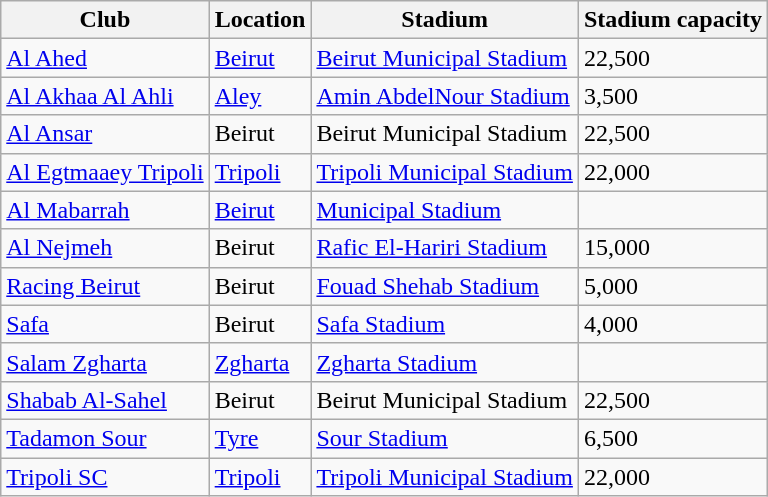<table class="wikitable sortable">
<tr>
<th>Club</th>
<th>Location</th>
<th>Stadium</th>
<th>Stadium capacity</th>
</tr>
<tr>
<td><a href='#'>Al Ahed</a></td>
<td><a href='#'>Beirut</a></td>
<td><a href='#'>Beirut Municipal Stadium</a></td>
<td>22,500</td>
</tr>
<tr>
<td><a href='#'>Al Akhaa Al Ahli</a></td>
<td><a href='#'>Aley</a></td>
<td><a href='#'>Amin AbdelNour Stadium</a></td>
<td>3,500</td>
</tr>
<tr>
<td><a href='#'>Al Ansar</a></td>
<td>Beirut</td>
<td>Beirut Municipal Stadium</td>
<td>22,500</td>
</tr>
<tr>
<td><a href='#'>Al Egtmaaey Tripoli</a></td>
<td><a href='#'>Tripoli</a></td>
<td><a href='#'>Tripoli Municipal Stadium</a></td>
<td>22,000</td>
</tr>
<tr>
<td><a href='#'>Al Mabarrah</a></td>
<td><a href='#'>Beirut</a></td>
<td><a href='#'>Municipal Stadium</a></td>
<td></td>
</tr>
<tr>
<td><a href='#'>Al Nejmeh</a></td>
<td>Beirut</td>
<td><a href='#'>Rafic El-Hariri Stadium</a></td>
<td>15,000</td>
</tr>
<tr>
<td><a href='#'>Racing Beirut</a></td>
<td>Beirut</td>
<td><a href='#'>Fouad Shehab Stadium</a></td>
<td>5,000</td>
</tr>
<tr>
<td><a href='#'>Safa</a></td>
<td>Beirut</td>
<td><a href='#'>Safa Stadium</a></td>
<td>4,000</td>
</tr>
<tr>
<td><a href='#'>Salam Zgharta</a></td>
<td><a href='#'>Zgharta</a></td>
<td><a href='#'>Zgharta Stadium</a></td>
<td></td>
</tr>
<tr>
<td><a href='#'>Shabab Al-Sahel</a></td>
<td>Beirut</td>
<td>Beirut Municipal Stadium</td>
<td>22,500</td>
</tr>
<tr>
<td><a href='#'>Tadamon Sour</a></td>
<td><a href='#'>Tyre</a></td>
<td><a href='#'>Sour Stadium</a></td>
<td>6,500</td>
</tr>
<tr>
<td><a href='#'>Tripoli SC</a></td>
<td><a href='#'>Tripoli</a></td>
<td><a href='#'>Tripoli Municipal Stadium</a></td>
<td>22,000</td>
</tr>
</table>
